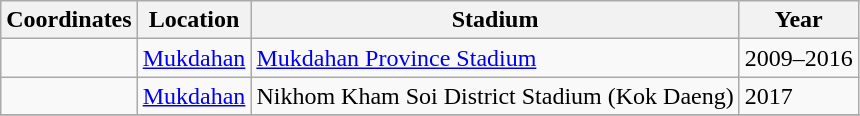<table class="wikitable sortable">
<tr>
<th>Coordinates</th>
<th>Location</th>
<th>Stadium</th>
<th>Year</th>
</tr>
<tr>
<td></td>
<td><a href='#'>Mukdahan</a></td>
<td><a href='#'>Mukdahan Province Stadium</a></td>
<td>2009–2016</td>
</tr>
<tr>
<td></td>
<td><a href='#'>Mukdahan</a></td>
<td>Nikhom Kham Soi District Stadium (Kok Daeng)</td>
<td>2017</td>
</tr>
<tr>
</tr>
</table>
